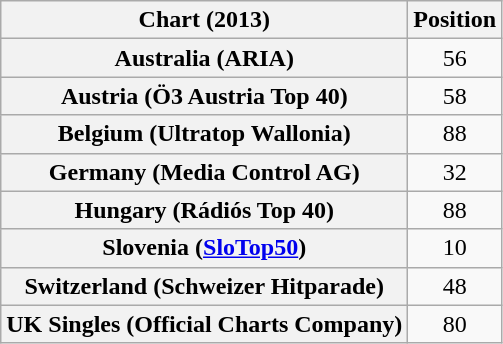<table class="wikitable sortable plainrowheaders" style="text-align:center">
<tr>
<th scope="col">Chart (2013)</th>
<th scope="col">Position</th>
</tr>
<tr>
<th scope="row">Australia (ARIA)</th>
<td style="text-align:center;">56</td>
</tr>
<tr>
<th scope="row">Austria (Ö3 Austria Top 40)</th>
<td style="text-align:center;">58</td>
</tr>
<tr>
<th scope="row">Belgium (Ultratop Wallonia)</th>
<td style="text-align:center;">88</td>
</tr>
<tr>
<th scope="row">Germany (Media Control AG)</th>
<td style="text-align:center;">32</td>
</tr>
<tr>
<th scope="row">Hungary (Rádiós Top 40)</th>
<td align="center">88</td>
</tr>
<tr>
<th scope="row">Slovenia (<a href='#'>SloTop50</a>)</th>
<td align=center>10</td>
</tr>
<tr>
<th scope="row">Switzerland (Schweizer Hitparade)</th>
<td style="text-align:center;">48</td>
</tr>
<tr>
<th scope="row">UK Singles (Official Charts Company)</th>
<td style="text-align:center;">80</td>
</tr>
</table>
